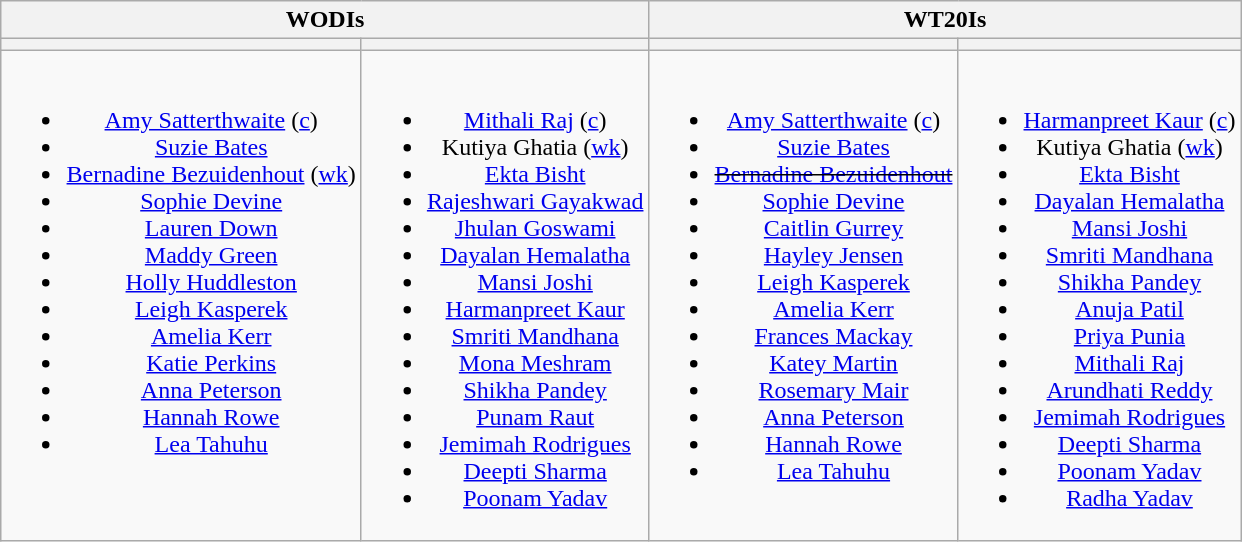<table class="wikitable" style="text-align:center; margin:auto">
<tr>
<th colspan=2>WODIs</th>
<th colspan=2>WT20Is</th>
</tr>
<tr>
<th></th>
<th></th>
<th></th>
<th></th>
</tr>
<tr style="vertical-align:top">
<td><br><ul><li><a href='#'>Amy Satterthwaite</a> (<a href='#'>c</a>)</li><li><a href='#'>Suzie Bates</a></li><li><a href='#'>Bernadine Bezuidenhout</a> (<a href='#'>wk</a>)</li><li><a href='#'>Sophie Devine</a></li><li><a href='#'>Lauren Down</a></li><li><a href='#'>Maddy Green</a></li><li><a href='#'>Holly Huddleston</a></li><li><a href='#'>Leigh Kasperek</a></li><li><a href='#'>Amelia Kerr</a></li><li><a href='#'>Katie Perkins</a></li><li><a href='#'>Anna Peterson</a></li><li><a href='#'>Hannah Rowe</a></li><li><a href='#'>Lea Tahuhu</a></li></ul></td>
<td><br><ul><li><a href='#'>Mithali Raj</a> (<a href='#'>c</a>)</li><li>Kutiya Ghatia (<a href='#'>wk</a>)</li><li><a href='#'>Ekta Bisht</a></li><li><a href='#'>Rajeshwari Gayakwad</a></li><li><a href='#'>Jhulan Goswami</a></li><li><a href='#'>Dayalan Hemalatha</a></li><li><a href='#'>Mansi Joshi</a></li><li><a href='#'>Harmanpreet Kaur</a></li><li><a href='#'>Smriti Mandhana</a></li><li><a href='#'>Mona Meshram</a></li><li><a href='#'>Shikha Pandey</a></li><li><a href='#'>Punam Raut</a></li><li><a href='#'>Jemimah Rodrigues</a></li><li><a href='#'>Deepti Sharma</a></li><li><a href='#'>Poonam Yadav</a></li></ul></td>
<td><br><ul><li><a href='#'>Amy Satterthwaite</a> (<a href='#'>c</a>)</li><li><a href='#'>Suzie Bates</a></li><li><s><a href='#'>Bernadine Bezuidenhout</a></s></li><li><a href='#'>Sophie Devine</a></li><li><a href='#'>Caitlin Gurrey</a></li><li><a href='#'>Hayley Jensen</a></li><li><a href='#'>Leigh Kasperek</a></li><li><a href='#'>Amelia Kerr</a></li><li><a href='#'>Frances Mackay</a></li><li><a href='#'>Katey Martin</a></li><li><a href='#'>Rosemary Mair</a></li><li><a href='#'>Anna Peterson</a></li><li><a href='#'>Hannah Rowe</a></li><li><a href='#'>Lea Tahuhu</a></li></ul></td>
<td><br><ul><li><a href='#'>Harmanpreet Kaur</a> (<a href='#'>c</a>)</li><li>Kutiya Ghatia (<a href='#'>wk</a>)</li><li><a href='#'>Ekta Bisht</a></li><li><a href='#'>Dayalan Hemalatha</a></li><li><a href='#'>Mansi Joshi</a></li><li><a href='#'>Smriti Mandhana</a></li><li><a href='#'>Shikha Pandey</a></li><li><a href='#'>Anuja Patil</a></li><li><a href='#'>Priya Punia</a></li><li><a href='#'>Mithali Raj</a></li><li><a href='#'>Arundhati Reddy</a></li><li><a href='#'>Jemimah Rodrigues</a></li><li><a href='#'>Deepti Sharma</a></li><li><a href='#'>Poonam Yadav</a></li><li><a href='#'>Radha Yadav</a></li></ul></td>
</tr>
</table>
